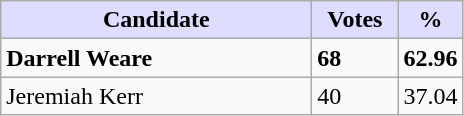<table class="wikitable">
<tr>
<th style="background:#ddf; width:200px;">Candidate</th>
<th style="background:#ddf; width:50px;">Votes</th>
<th style="background:#ddf; width:30px;">%</th>
</tr>
<tr>
<td><strong>Darrell Weare</strong></td>
<td><strong>68</strong></td>
<td><strong>62.96</strong></td>
</tr>
<tr>
<td>Jeremiah Kerr</td>
<td>40</td>
<td>37.04</td>
</tr>
</table>
